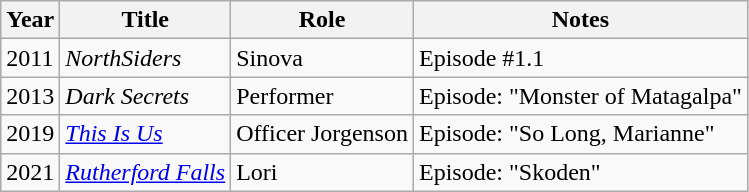<table class="wikitable sortable">
<tr>
<th>Year</th>
<th>Title</th>
<th>Role</th>
<th>Notes</th>
</tr>
<tr>
<td>2011</td>
<td><em>NorthSiders</em></td>
<td>Sinova</td>
<td>Episode #1.1</td>
</tr>
<tr>
<td>2013</td>
<td><em>Dark Secrets</em></td>
<td>Performer</td>
<td>Episode: "Monster of Matagalpa"</td>
</tr>
<tr>
<td>2019</td>
<td><em><a href='#'>This Is Us</a></em></td>
<td>Officer Jorgenson</td>
<td>Episode: "So Long, Marianne"</td>
</tr>
<tr>
<td>2021</td>
<td><em><a href='#'>Rutherford Falls</a></em></td>
<td>Lori</td>
<td>Episode: "Skoden"</td>
</tr>
</table>
